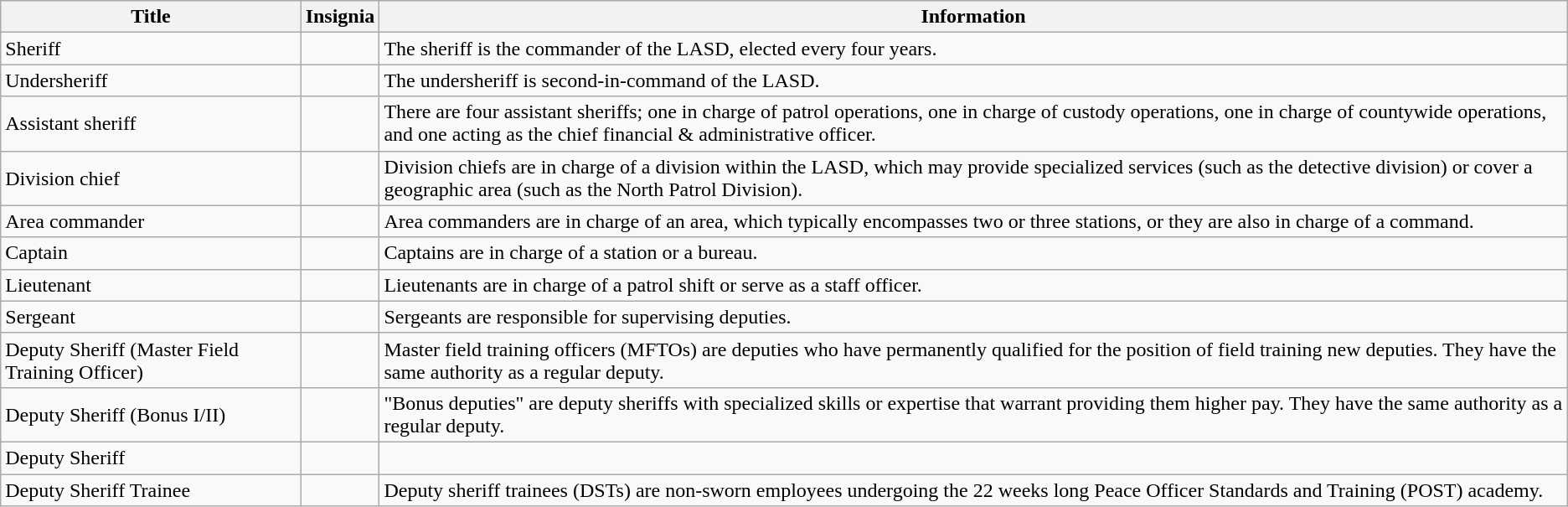<table class="wikitable">
<tr>
<th>Title</th>
<th>Insignia</th>
<th>Information</th>
</tr>
<tr>
<td>Sheriff</td>
<td></td>
<td>The sheriff is the commander of the LASD, elected every four years.</td>
</tr>
<tr>
<td>Undersheriff</td>
<td></td>
<td>The undersheriff is second-in-command of the LASD.</td>
</tr>
<tr>
<td>Assistant sheriff</td>
<td></td>
<td>There are four assistant sheriffs; one in charge of patrol operations, one in charge of custody operations, one in charge of countywide operations, and one acting as the chief financial & administrative officer.</td>
</tr>
<tr>
<td>Division chief</td>
<td></td>
<td>Division chiefs are in charge of a division within the LASD, which may provide specialized services (such as the detective division) or cover a geographic area (such as the North Patrol Division).</td>
</tr>
<tr>
<td>Area commander</td>
<td></td>
<td>Area commanders are in charge of an area, which typically encompasses two or three stations, or they are also in charge of a command.</td>
</tr>
<tr>
<td>Captain</td>
<td></td>
<td>Captains are in charge of a station or a bureau.</td>
</tr>
<tr>
<td>Lieutenant</td>
<td></td>
<td>Lieutenants are in charge of a patrol shift or serve as a staff officer.</td>
</tr>
<tr>
<td>Sergeant</td>
<td></td>
<td>Sergeants are responsible for supervising deputies.</td>
</tr>
<tr>
<td>Deputy Sheriff (Master Field Training Officer)</td>
<td></td>
<td>Master field training officers (MFTOs) are deputies who have permanently qualified for the position of field training new deputies. They have the same authority as a regular deputy.</td>
</tr>
<tr>
<td>Deputy Sheriff (Bonus I/II)</td>
<td></td>
<td>"Bonus deputies" are deputy sheriffs with specialized skills or expertise that warrant providing them higher pay. They have the same authority as a regular deputy.</td>
</tr>
<tr>
<td>Deputy Sheriff</td>
<td></td>
<td></td>
</tr>
<tr>
<td>Deputy Sheriff Trainee</td>
<td></td>
<td>Deputy sheriff trainees (DSTs) are non-sworn employees undergoing the 22 weeks long Peace Officer Standards and Training (POST) academy.</td>
</tr>
</table>
